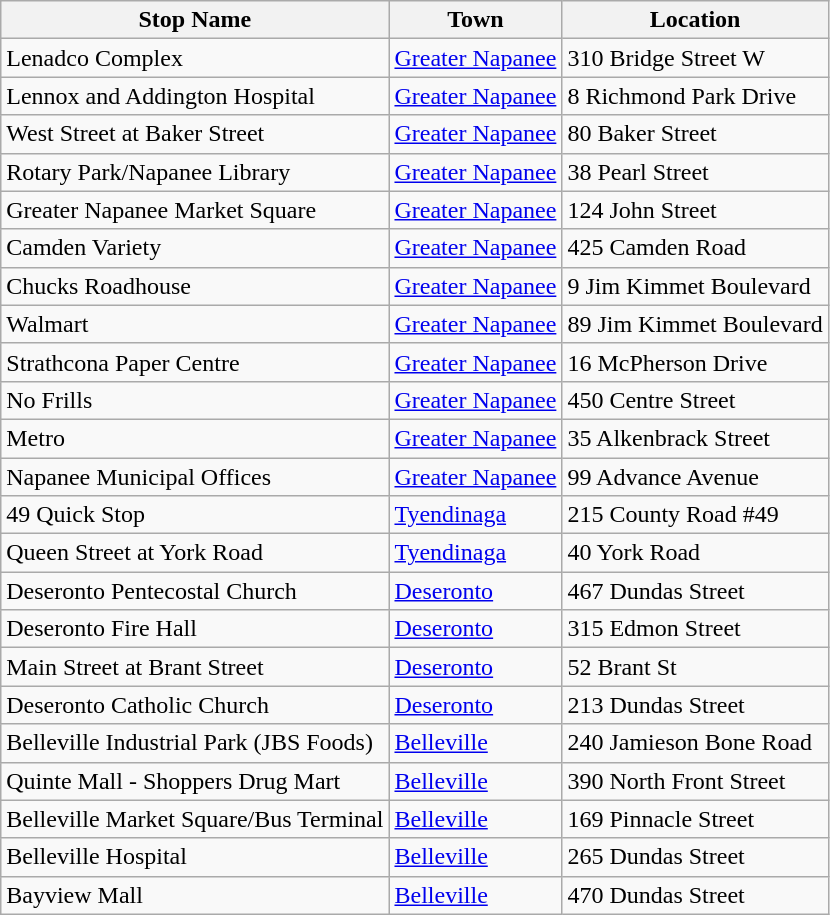<table class="wikitable">
<tr>
<th>Stop Name</th>
<th>Town</th>
<th>Location</th>
</tr>
<tr>
<td>Lenadco Complex</td>
<td><a href='#'>Greater Napanee</a></td>
<td>310 Bridge Street W</td>
</tr>
<tr>
<td>Lennox and Addington Hospital</td>
<td><a href='#'>Greater Napanee</a></td>
<td>8 Richmond Park Drive</td>
</tr>
<tr>
<td>West Street at Baker Street</td>
<td><a href='#'>Greater Napanee</a></td>
<td>80 Baker Street</td>
</tr>
<tr>
<td>Rotary Park/Napanee Library</td>
<td><a href='#'>Greater Napanee</a></td>
<td>38 Pearl Street</td>
</tr>
<tr>
<td>Greater Napanee Market Square</td>
<td><a href='#'>Greater Napanee</a></td>
<td>124 John Street</td>
</tr>
<tr>
<td>Camden Variety</td>
<td><a href='#'>Greater Napanee</a></td>
<td>425 Camden Road</td>
</tr>
<tr>
<td>Chucks Roadhouse</td>
<td><a href='#'>Greater Napanee</a></td>
<td>9 Jim Kimmet Boulevard</td>
</tr>
<tr>
<td>Walmart</td>
<td><a href='#'>Greater Napanee</a></td>
<td>89 Jim Kimmet Boulevard</td>
</tr>
<tr>
<td>Strathcona Paper Centre</td>
<td><a href='#'>Greater Napanee</a></td>
<td>16 McPherson Drive</td>
</tr>
<tr>
<td>No Frills</td>
<td><a href='#'>Greater Napanee</a></td>
<td>450 Centre Street</td>
</tr>
<tr>
<td>Metro</td>
<td><a href='#'>Greater Napanee</a></td>
<td>35 Alkenbrack Street</td>
</tr>
<tr>
<td>Napanee Municipal Offices</td>
<td><a href='#'>Greater Napanee</a></td>
<td>99 Advance Avenue</td>
</tr>
<tr>
<td>49 Quick Stop</td>
<td><a href='#'>Tyendinaga</a></td>
<td>215 County Road #49</td>
</tr>
<tr>
<td>Queen Street at York Road</td>
<td><a href='#'>Tyendinaga</a></td>
<td>40 York Road</td>
</tr>
<tr>
<td>Deseronto Pentecostal Church</td>
<td><a href='#'>Deseronto</a></td>
<td>467 Dundas Street</td>
</tr>
<tr>
<td>Deseronto Fire Hall</td>
<td><a href='#'>Deseronto</a></td>
<td>315 Edmon Street</td>
</tr>
<tr>
<td>Main Street at Brant Street</td>
<td><a href='#'>Deseronto</a></td>
<td>52 Brant St</td>
</tr>
<tr>
<td>Deseronto Catholic Church</td>
<td><a href='#'>Deseronto</a></td>
<td>213 Dundas Street</td>
</tr>
<tr>
<td>Belleville Industrial Park (JBS Foods)</td>
<td><a href='#'>Belleville</a></td>
<td>240 Jamieson Bone Road</td>
</tr>
<tr>
<td>Quinte Mall - Shoppers Drug Mart</td>
<td><a href='#'>Belleville</a></td>
<td>390 North Front Street</td>
</tr>
<tr>
<td>Belleville Market Square/Bus Terminal</td>
<td><a href='#'>Belleville</a></td>
<td>169 Pinnacle Street</td>
</tr>
<tr>
<td>Belleville Hospital</td>
<td><a href='#'>Belleville</a></td>
<td>265 Dundas Street</td>
</tr>
<tr>
<td>Bayview Mall</td>
<td><a href='#'>Belleville</a></td>
<td>470 Dundas Street</td>
</tr>
</table>
